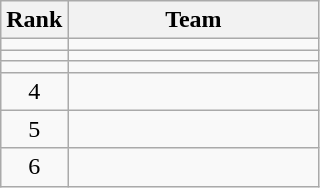<table class="wikitable">
<tr>
<th>Rank</th>
<th style="width:10em">Team</th>
</tr>
<tr>
<td align=center></td>
<td></td>
</tr>
<tr>
<td align=center></td>
<td></td>
</tr>
<tr>
<td align=center></td>
<td></td>
</tr>
<tr>
<td align=center>4</td>
<td></td>
</tr>
<tr>
<td align=center>5</td>
<td></td>
</tr>
<tr>
<td align=center>6</td>
<td></td>
</tr>
</table>
